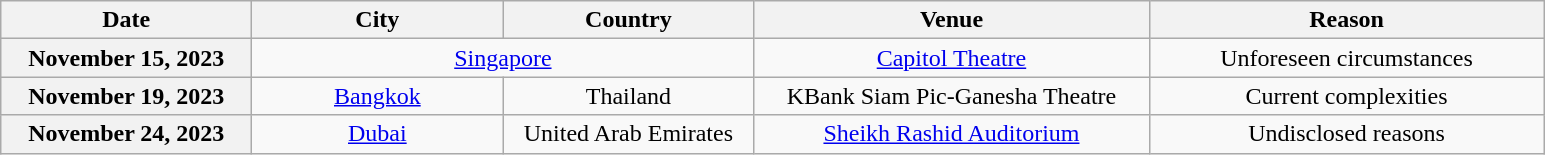<table class="wikitable plainrowheaders" style="text-align:center;">
<tr>
<th scope="col" style="width:10em;">Date</th>
<th scope="col" style="width:10em;">City</th>
<th scope="col" style="width:10em;">Country</th>
<th scope="col" style="width:16em;">Venue</th>
<th scope="col" style="width:16em;">Reason</th>
</tr>
<tr>
<th scope="row" style="text-align:center;">November 15, 2023</th>
<td colspan="2"><a href='#'>Singapore</a></td>
<td><a href='#'>Capitol Theatre</a></td>
<td>Unforeseen circumstances</td>
</tr>
<tr>
<th scope="row" style="text-align:center;">November 19, 2023</th>
<td><a href='#'>Bangkok</a></td>
<td>Thailand</td>
<td>KBank Siam Pic-Ganesha Theatre</td>
<td>Current complexities</td>
</tr>
<tr>
<th scope="row" style="text-align:center;">November 24, 2023</th>
<td><a href='#'>Dubai</a></td>
<td>United Arab Emirates</td>
<td><a href='#'>Sheikh Rashid Auditorium</a></td>
<td>Undisclosed reasons</td>
</tr>
</table>
